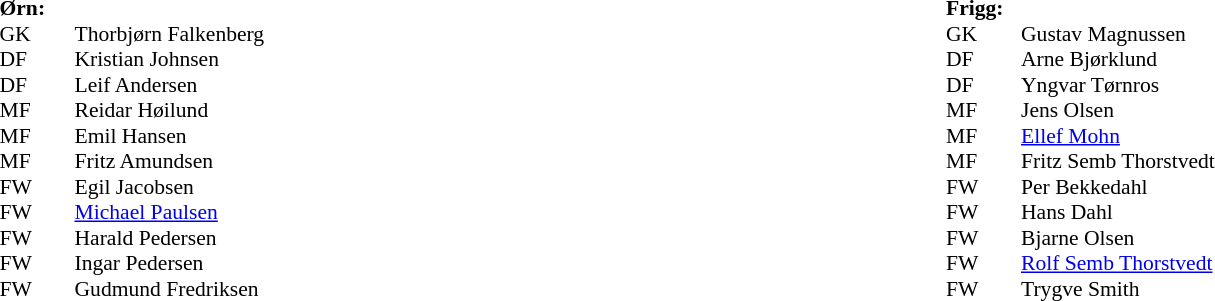<table width=100%>
<tr>
<td valign=top width=50%><br><table style=font-size:90% cellspacing=0 cellpadding=0>
<tr>
<td colspan="4"><strong>Ørn:</strong></td>
</tr>
<tr>
<th width=25></th>
<th width=25></th>
</tr>
<tr>
<td>GK</td>
<td></td>
<td>Thorbjørn Falkenberg</td>
</tr>
<tr>
<td>DF</td>
<td></td>
<td>Kristian Johnsen</td>
</tr>
<tr>
<td>DF</td>
<td></td>
<td>Leif Andersen</td>
</tr>
<tr>
<td>MF</td>
<td></td>
<td>Reidar Høilund</td>
</tr>
<tr>
<td>MF</td>
<td></td>
<td>Emil Hansen</td>
</tr>
<tr>
<td>MF</td>
<td></td>
<td>Fritz Amundsen</td>
</tr>
<tr>
<td>FW</td>
<td></td>
<td>Egil Jacobsen</td>
</tr>
<tr>
<td>FW</td>
<td></td>
<td><a href='#'>Michael Paulsen</a></td>
</tr>
<tr>
<td>FW</td>
<td></td>
<td>Harald Pedersen</td>
</tr>
<tr>
<td>FW</td>
<td></td>
<td>Ingar Pedersen</td>
</tr>
<tr>
<td>FW</td>
<td></td>
<td>Gudmund Fredriksen</td>
</tr>
</table>
</td>
<td valign="top" width="50%"><br><table style=font-size:90% cellspacing=0 cellpadding=0>
<tr>
<td colspan="4"><strong>Frigg:</strong></td>
</tr>
<tr>
<th width=25></th>
<th width=25></th>
</tr>
<tr>
<td>GK</td>
<td></td>
<td>Gustav Magnussen</td>
</tr>
<tr>
<td>DF</td>
<td></td>
<td>Arne Bjørklund</td>
</tr>
<tr>
<td>DF</td>
<td></td>
<td>Yngvar Tørnros</td>
</tr>
<tr>
<td>MF</td>
<td></td>
<td>Jens Olsen</td>
</tr>
<tr>
<td>MF</td>
<td></td>
<td><a href='#'>Ellef Mohn</a></td>
</tr>
<tr>
<td>MF</td>
<td></td>
<td>Fritz Semb Thorstvedt</td>
</tr>
<tr>
<td>FW</td>
<td></td>
<td>Per Bekkedahl</td>
</tr>
<tr>
<td>FW</td>
<td></td>
<td>Hans Dahl</td>
</tr>
<tr>
<td>FW</td>
<td></td>
<td>Bjarne Olsen</td>
</tr>
<tr>
<td>FW</td>
<td></td>
<td><a href='#'>Rolf Semb Thorstvedt</a></td>
</tr>
<tr>
<td>FW</td>
<td></td>
<td>Trygve Smith</td>
</tr>
</table>
</td>
</tr>
</table>
